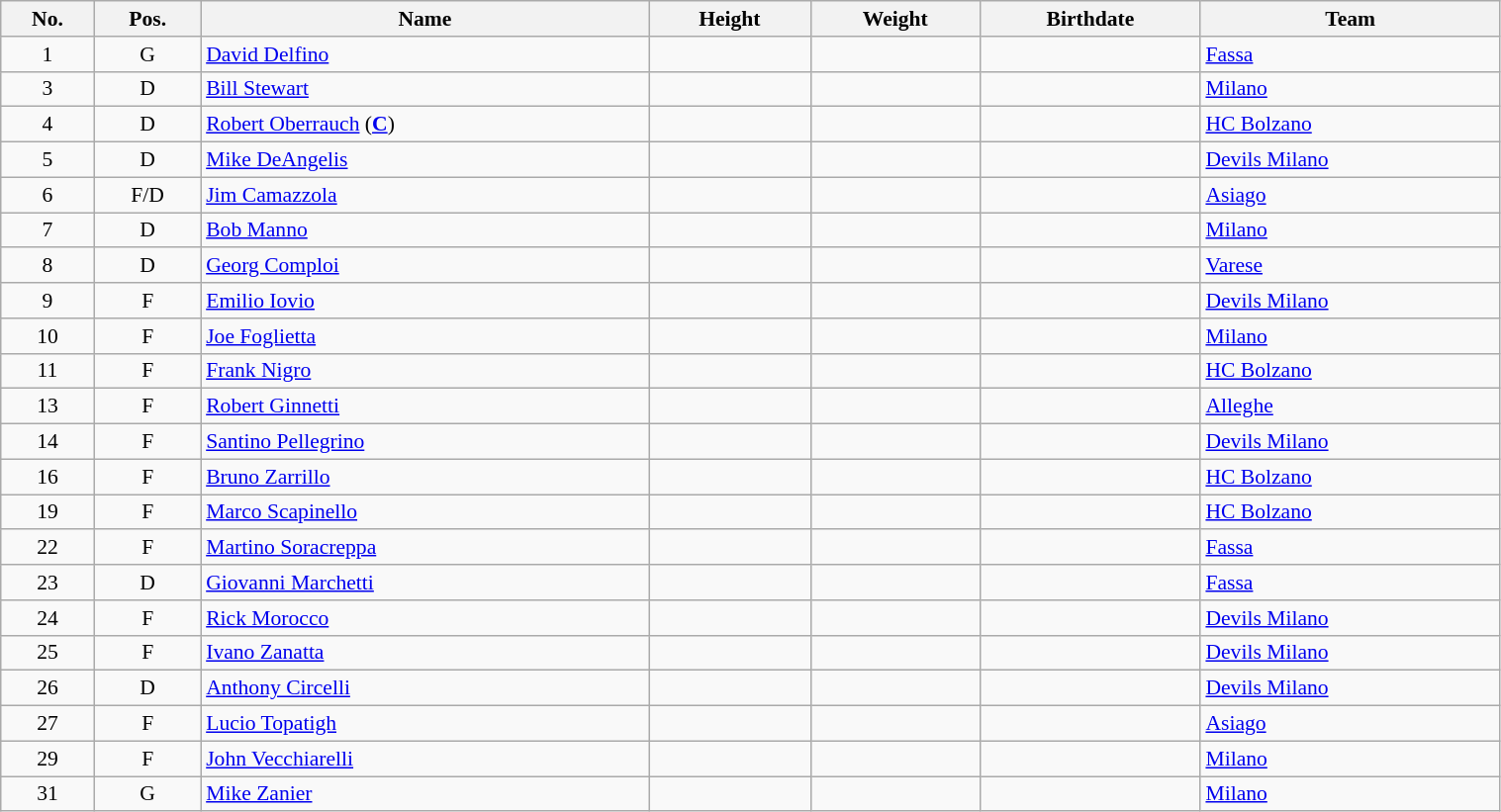<table class="wikitable sortable" width="80%" style="font-size: 90%; text-align: center;">
<tr>
<th>No.</th>
<th>Pos.</th>
<th>Name</th>
<th>Height</th>
<th>Weight</th>
<th>Birthdate</th>
<th>Team</th>
</tr>
<tr>
<td>1</td>
<td>G</td>
<td style="text-align:left;"><a href='#'>David Delfino</a></td>
<td></td>
<td></td>
<td style="text-align:right;"></td>
<td style="text-align:left;"> <a href='#'>Fassa</a></td>
</tr>
<tr>
<td>3</td>
<td>D</td>
<td style="text-align:left;"><a href='#'>Bill Stewart</a></td>
<td></td>
<td></td>
<td style="text-align:right;"></td>
<td style="text-align:left;"> <a href='#'>Milano</a></td>
</tr>
<tr>
<td>4</td>
<td>D</td>
<td style="text-align:left;"><a href='#'>Robert Oberrauch</a> (<strong><a href='#'>C</a></strong>)</td>
<td></td>
<td></td>
<td style="text-align:right;"></td>
<td style="text-align:left;"> <a href='#'>HC Bolzano</a></td>
</tr>
<tr>
<td>5</td>
<td>D</td>
<td style="text-align:left;"><a href='#'>Mike DeAngelis</a></td>
<td></td>
<td></td>
<td style="text-align:right;"></td>
<td style="text-align:left;"> <a href='#'>Devils Milano</a></td>
</tr>
<tr>
<td>6</td>
<td>F/D</td>
<td style="text-align:left;"><a href='#'>Jim Camazzola</a></td>
<td></td>
<td></td>
<td style="text-align:right;"></td>
<td style="text-align:left;"> <a href='#'>Asiago</a></td>
</tr>
<tr>
<td>7</td>
<td>D</td>
<td style="text-align:left;"><a href='#'>Bob Manno</a></td>
<td></td>
<td></td>
<td style="text-align:right;"></td>
<td style="text-align:left;"> <a href='#'>Milano</a></td>
</tr>
<tr>
<td>8</td>
<td>D</td>
<td style="text-align:left;"><a href='#'>Georg Comploi</a></td>
<td></td>
<td></td>
<td style="text-align:right;"></td>
<td style="text-align:left;"> <a href='#'>Varese</a></td>
</tr>
<tr>
<td>9</td>
<td>F</td>
<td style="text-align:left;"><a href='#'>Emilio Iovio</a></td>
<td></td>
<td></td>
<td style="text-align:right;"></td>
<td style="text-align:left;"> <a href='#'>Devils Milano</a></td>
</tr>
<tr>
<td>10</td>
<td>F</td>
<td style="text-align:left;"><a href='#'>Joe Foglietta</a></td>
<td></td>
<td></td>
<td style="text-align:right;"></td>
<td style="text-align:left;"> <a href='#'>Milano</a></td>
</tr>
<tr>
<td>11</td>
<td>F</td>
<td style="text-align:left;"><a href='#'>Frank Nigro</a></td>
<td></td>
<td></td>
<td style="text-align:right;"></td>
<td style="text-align:left;"> <a href='#'>HC Bolzano</a></td>
</tr>
<tr>
<td>13</td>
<td>F</td>
<td style="text-align:left;"><a href='#'>Robert Ginnetti</a></td>
<td></td>
<td></td>
<td style="text-align:right;"></td>
<td style="text-align:left;"> <a href='#'>Alleghe</a></td>
</tr>
<tr>
<td>14</td>
<td>F</td>
<td style="text-align:left;"><a href='#'>Santino Pellegrino</a></td>
<td></td>
<td></td>
<td style="text-align:right;"></td>
<td style="text-align:left;"> <a href='#'>Devils Milano</a></td>
</tr>
<tr>
<td>16</td>
<td>F</td>
<td style="text-align:left;"><a href='#'>Bruno Zarrillo</a></td>
<td></td>
<td></td>
<td style="text-align:right;"></td>
<td style="text-align:left;"> <a href='#'>HC Bolzano</a></td>
</tr>
<tr>
<td>19</td>
<td>F</td>
<td style="text-align:left;"><a href='#'>Marco Scapinello</a></td>
<td></td>
<td></td>
<td style="text-align:right;"></td>
<td style="text-align:left;"> <a href='#'>HC Bolzano</a></td>
</tr>
<tr>
<td>22</td>
<td>F</td>
<td style="text-align:left;"><a href='#'>Martino Soracreppa</a></td>
<td></td>
<td></td>
<td style="text-align:right;"></td>
<td style="text-align:left;"> <a href='#'>Fassa</a></td>
</tr>
<tr>
<td>23</td>
<td>D</td>
<td style="text-align:left;"><a href='#'>Giovanni Marchetti</a></td>
<td></td>
<td></td>
<td style="text-align:right;"></td>
<td style="text-align:left;"> <a href='#'>Fassa</a></td>
</tr>
<tr>
<td>24</td>
<td>F</td>
<td style="text-align:left;"><a href='#'>Rick Morocco</a></td>
<td></td>
<td></td>
<td style="text-align:right;"></td>
<td style="text-align:left;"> <a href='#'>Devils Milano</a></td>
</tr>
<tr>
<td>25</td>
<td>F</td>
<td style="text-align:left;"><a href='#'>Ivano Zanatta</a></td>
<td></td>
<td></td>
<td style="text-align:right;"></td>
<td style="text-align:left;"> <a href='#'>Devils Milano</a></td>
</tr>
<tr>
<td>26</td>
<td>D</td>
<td style="text-align:left;"><a href='#'>Anthony Circelli</a></td>
<td></td>
<td></td>
<td style="text-align:right;"></td>
<td style="text-align:left;"> <a href='#'>Devils Milano</a></td>
</tr>
<tr>
<td>27</td>
<td>F</td>
<td style="text-align:left;"><a href='#'>Lucio Topatigh</a></td>
<td></td>
<td></td>
<td style="text-align:right;"></td>
<td style="text-align:left;"> <a href='#'>Asiago</a></td>
</tr>
<tr>
<td>29</td>
<td>F</td>
<td style="text-align:left;"><a href='#'>John Vecchiarelli</a></td>
<td></td>
<td></td>
<td style="text-align:right;"></td>
<td style="text-align:left;"> <a href='#'>Milano</a></td>
</tr>
<tr>
<td>31</td>
<td>G</td>
<td style="text-align:left;"><a href='#'>Mike Zanier</a></td>
<td></td>
<td></td>
<td style="text-align:right;"></td>
<td style="text-align:left;"> <a href='#'>Milano</a></td>
</tr>
</table>
